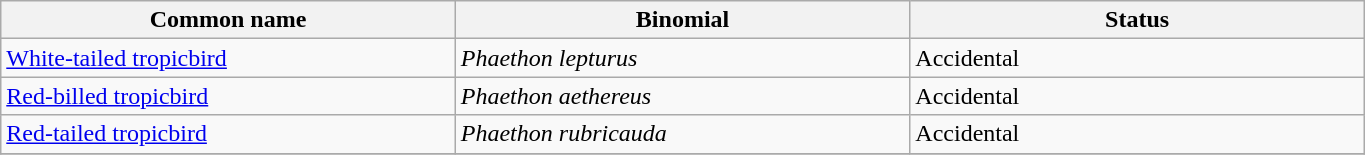<table width=72% class="wikitable">
<tr>
<th width=24%>Common name</th>
<th width=24%>Binomial</th>
<th width=24%>Status</th>
</tr>
<tr>
<td><a href='#'>White-tailed tropicbird</a></td>
<td><em>Phaethon lepturus</em></td>
<td>Accidental</td>
</tr>
<tr>
<td><a href='#'>Red-billed tropicbird</a></td>
<td><em>Phaethon aethereus</em></td>
<td>Accidental</td>
</tr>
<tr>
<td><a href='#'>Red-tailed tropicbird</a></td>
<td><em>Phaethon rubricauda</em></td>
<td>Accidental</td>
</tr>
<tr>
</tr>
</table>
